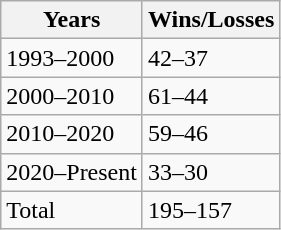<table class="wikitable">
<tr>
<th>Years</th>
<th>Wins/Losses</th>
</tr>
<tr>
<td>1993–2000</td>
<td>42–37</td>
</tr>
<tr>
<td>2000–2010</td>
<td>61–44</td>
</tr>
<tr>
<td>2010–2020</td>
<td>59–46</td>
</tr>
<tr>
<td>2020–Present</td>
<td>33–30</td>
</tr>
<tr>
<td>Total</td>
<td>195–157</td>
</tr>
</table>
